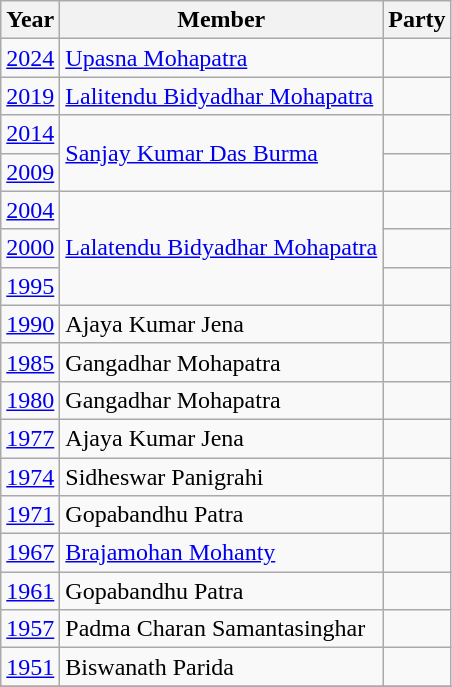<table class="wikitable sortable">
<tr>
<th>Year</th>
<th>Member</th>
<th colspan=2>Party</th>
</tr>
<tr>
<td><a href='#'>2024</a></td>
<td><a href='#'>Upasna Mohapatra</a></td>
<td></td>
</tr>
<tr>
<td><a href='#'>2019</a></td>
<td><a href='#'>Lalitendu Bidyadhar Mohapatra</a></td>
<td></td>
</tr>
<tr>
<td><a href='#'>2014</a></td>
<td rowspan=2><a href='#'>Sanjay Kumar Das Burma</a></td>
<td></td>
</tr>
<tr>
<td><a href='#'>2009</a></td>
<td></td>
</tr>
<tr>
<td><a href='#'>2004</a></td>
<td rowspan=3><a href='#'>Lalatendu Bidyadhar Mohapatra</a></td>
<td></td>
</tr>
<tr>
<td><a href='#'>2000</a></td>
<td></td>
</tr>
<tr>
<td><a href='#'>1995</a></td>
<td></td>
</tr>
<tr>
<td><a href='#'>1990</a></td>
<td>Ajaya Kumar Jena</td>
<td></td>
</tr>
<tr>
<td><a href='#'>1985</a></td>
<td>Gangadhar Mohapatra</td>
<td></td>
</tr>
<tr>
<td><a href='#'>1980</a></td>
<td>Gangadhar Mohapatra</td>
<td></td>
</tr>
<tr>
<td><a href='#'>1977</a></td>
<td>Ajaya Kumar Jena</td>
<td></td>
</tr>
<tr>
<td><a href='#'>1974</a></td>
<td>Sidheswar Panigrahi</td>
<td></td>
</tr>
<tr>
<td><a href='#'>1971</a></td>
<td>Gopabandhu Patra</td>
<td></td>
</tr>
<tr>
<td><a href='#'>1967</a></td>
<td><a href='#'>Brajamohan Mohanty</a></td>
<td></td>
</tr>
<tr>
<td><a href='#'>1961</a></td>
<td>Gopabandhu Patra</td>
<td></td>
</tr>
<tr>
<td><a href='#'>1957</a></td>
<td>Padma Charan Samantasinghar</td>
<td></td>
</tr>
<tr>
<td><a href='#'>1951</a></td>
<td>Biswanath Parida</td>
<td></td>
</tr>
<tr>
</tr>
</table>
